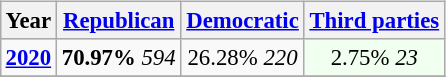<table class="wikitable" style="float:right; font-size:95%;">
<tr bgcolor=lightgrey>
<th>Year</th>
<th><a href='#'>Republican</a></th>
<th><a href='#'>Democratic</a></th>
<th><a href='#'>Third parties</a></th>
</tr>
<tr>
<td style="text-align:center;" ><strong><a href='#'>2020</a></strong></td>
<td style="text-align:center;" ><strong>70.97%</strong> <em>594</em></td>
<td style="text-align:center;" >26.28% <em>220</em></td>
<td style="text-align:center; background:honeyDew;">2.75% <em>23</em></td>
</tr>
<tr>
</tr>
</table>
